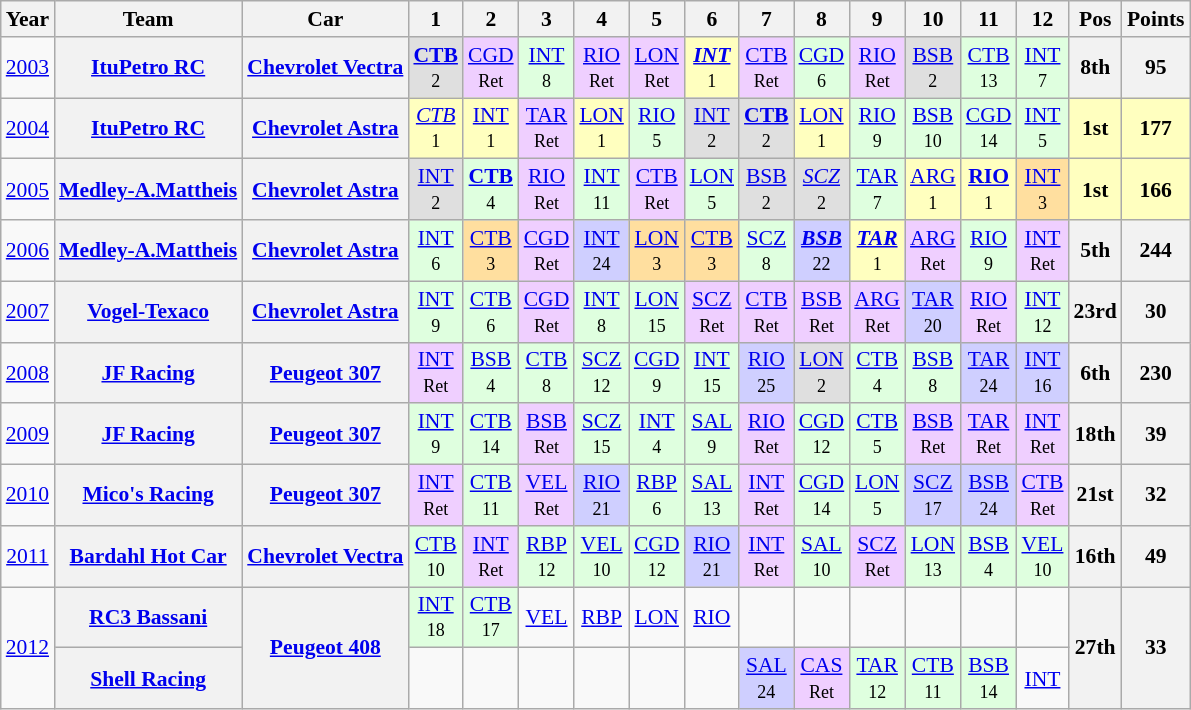<table class="wikitable" border="1" style="text-align:center; font-size:90%;">
<tr>
<th>Year</th>
<th>Team</th>
<th>Car</th>
<th>1</th>
<th>2</th>
<th>3</th>
<th>4</th>
<th>5</th>
<th>6</th>
<th>7</th>
<th>8</th>
<th>9</th>
<th>10</th>
<th>11</th>
<th>12</th>
<th>Pos</th>
<th>Points</th>
</tr>
<tr>
<td><a href='#'>2003</a></td>
<th><a href='#'>ItuPetro RC</a></th>
<th><a href='#'>Chevrolet Vectra</a></th>
<td style="background:#dfdfdf;"><strong><a href='#'>CTB</a></strong><br><small>2</small></td>
<td style="background:#efcfff;"><a href='#'>CGD</a><br><small>Ret</small></td>
<td style="background:#dfffdf;"><a href='#'>INT</a><br><small>8</small></td>
<td style="background:#efcfff;"><a href='#'>RIO</a><br><small>Ret</small></td>
<td style="background:#efcfff;"><a href='#'>LON</a><br><small>Ret</small></td>
<td style="background:#ffffbf;"><a href='#'><strong><em>INT</em></strong></a><br><small>1</small></td>
<td style="background:#efcfff;"><a href='#'>CTB</a><br><small>Ret</small></td>
<td style="background:#dfffdf;"><a href='#'>CGD</a><br><small>6</small></td>
<td style="background:#efcfff;"><a href='#'>RIO</a><br><small>Ret</small></td>
<td style="background:#dfdfdf;"><a href='#'>BSB</a><br><small>2</small></td>
<td style="background:#dfffdf;"><a href='#'>CTB</a><br><small>13</small></td>
<td style="background:#dfffdf;"><a href='#'>INT</a><br><small>7</small></td>
<th>8th</th>
<th>95</th>
</tr>
<tr>
<td><a href='#'>2004</a></td>
<th><a href='#'>ItuPetro RC</a></th>
<th><a href='#'>Chevrolet Astra</a></th>
<td style="background:#ffffbf;"><em><a href='#'>CTB</a></em><br><small>1</small></td>
<td style="background:#ffffbf;"><a href='#'>INT</a><br><small>1</small></td>
<td style="background:#efcfff;"><a href='#'>TAR</a><br><small>Ret</small></td>
<td style="background:#ffffbf;"><a href='#'>LON</a><br><small>1</small></td>
<td style="background:#dfffdf;"><a href='#'>RIO</a><br><small>5</small></td>
<td style="background:#dfdfdf;"><a href='#'>INT</a><br><small>2</small></td>
<td style="background:#dfdfdf;"><strong><a href='#'>CTB</a></strong><br><small>2</small></td>
<td style="background:#ffffbf;"><a href='#'>LON</a><br><small>1</small></td>
<td style="background:#dfffdf;"><a href='#'>RIO</a><br><small>9</small></td>
<td style="background:#dfffdf;"><a href='#'>BSB</a><br><small>10</small></td>
<td style="background:#dfffdf;"><a href='#'>CGD</a><br><small>14</small></td>
<td style="background:#dfffdf;"><a href='#'>INT</a><br><small>5</small></td>
<td style="background:#ffffbf;"><strong>1st</strong></td>
<td style="background:#ffffbf;"><strong>177</strong></td>
</tr>
<tr>
<td><a href='#'>2005</a></td>
<th><a href='#'>Medley-A.Mattheis</a></th>
<th><a href='#'>Chevrolet Astra</a></th>
<td style="background:#dfdfdf;"><a href='#'>INT</a><br><small>2</small></td>
<td style="background:#dfffdf;"><strong><a href='#'>CTB</a></strong><br><small>4</small></td>
<td style="background:#efcfff;"><a href='#'>RIO</a><br><small>Ret</small></td>
<td style="background:#dfffdf;"><a href='#'>INT</a><br><small>11</small></td>
<td style="background:#efcfff;"><a href='#'>CTB</a><br><small>Ret</small></td>
<td style="background:#dfffdf;"><a href='#'>LON</a><br><small>5</small></td>
<td style="background:#dfdfdf;"><a href='#'>BSB</a><br><small>2</small></td>
<td style="background:#dfdfdf;"><em><a href='#'>SCZ</a></em><br><small>2</small></td>
<td style="background:#dfffdf;"><a href='#'>TAR</a><br><small>7</small></td>
<td style="background:#ffffbf;"><a href='#'>ARG</a><br><small>1</small></td>
<td style="background:#ffffbf;"><strong><a href='#'>RIO</a></strong><br><small>1</small></td>
<td style="background:#ffdf9f;"><a href='#'>INT</a><br><small>3</small></td>
<td style="background:#ffffbf;"><strong>1st</strong></td>
<td style="background:#ffffbf;"><strong>166</strong></td>
</tr>
<tr>
<td><a href='#'>2006</a></td>
<th><a href='#'>Medley-A.Mattheis</a></th>
<th><a href='#'>Chevrolet Astra</a></th>
<td style="background:#dfffdf;"><a href='#'>INT</a><br><small>6</small></td>
<td style="background:#ffdf9f;"><a href='#'>CTB</a><br><small>3</small></td>
<td style="background:#efcfff;"><a href='#'>CGD</a><br><small>Ret</small></td>
<td style="background:#cfcfff;"><a href='#'>INT</a><br><small>24</small></td>
<td style="background:#ffdf9f;"><a href='#'>LON</a><br><small>3</small></td>
<td style="background:#ffdf9f;"><a href='#'>CTB</a><br><small>3</small></td>
<td style="background:#dfffdf;"><a href='#'>SCZ</a><br><small>8</small></td>
<td style="background:#cfcfff;"><a href='#'><strong><em>BSB</em></strong></a><br><small>22</small></td>
<td style="background:#ffffbf;"><a href='#'><strong><em>TAR</em></strong></a><br><small>1</small></td>
<td style="background:#efcfff;"><a href='#'>ARG</a><br><small>Ret</small></td>
<td style="background:#dfffdf;"><a href='#'>RIO</a><br><small>9</small></td>
<td style="background:#efcfff;"><a href='#'>INT</a><br><small>Ret</small></td>
<th>5th</th>
<th>244</th>
</tr>
<tr>
<td><a href='#'>2007</a></td>
<th><a href='#'>Vogel-Texaco</a></th>
<th><a href='#'>Chevrolet Astra</a></th>
<td style="background:#dfffdf;"><a href='#'>INT</a><br><small>9</small></td>
<td style="background:#dfffdf;"><a href='#'>CTB</a><br><small>6</small></td>
<td style="background:#efcfff;"><a href='#'>CGD</a><br><small>Ret</small></td>
<td style="background:#dfffdf;"><a href='#'>INT</a><br><small>8</small></td>
<td style="background:#dfffdf;"><a href='#'>LON</a><br><small>15</small></td>
<td style="background:#efcfff;"><a href='#'>SCZ</a><br><small>Ret</small></td>
<td style="background:#efcfff;"><a href='#'>CTB</a><br><small>Ret</small></td>
<td style="background:#efcfff;"><a href='#'>BSB</a><br><small>Ret</small></td>
<td style="background:#efcfff;"><a href='#'>ARG</a><br><small>Ret</small></td>
<td style="background:#cfcfff;"><a href='#'>TAR</a><br><small>20</small></td>
<td style="background:#efcfff;"><a href='#'>RIO</a><br><small>Ret</small></td>
<td style="background:#dfffdf;"><a href='#'>INT</a><br><small>12</small></td>
<th>23rd</th>
<th>30</th>
</tr>
<tr>
<td><a href='#'>2008</a></td>
<th><a href='#'>JF Racing</a></th>
<th><a href='#'>Peugeot 307</a></th>
<td style="background:#efcfff;"><a href='#'>INT</a><br><small>Ret</small></td>
<td style="background:#dfffdf;"><a href='#'>BSB</a><br><small>4</small></td>
<td style="background:#dfffdf;"><a href='#'>CTB</a><br><small>8</small></td>
<td style="background:#dfffdf;"><a href='#'>SCZ</a><br><small>12</small></td>
<td style="background:#dfffdf;"><a href='#'>CGD</a><br><small>9</small></td>
<td style="background:#dfffdf;"><a href='#'>INT</a><br><small>15</small></td>
<td style="background:#cfcfff;"><a href='#'>RIO</a><br><small>25</small></td>
<td style="background:#dfdfdf;"><a href='#'>LON</a><br><small>2</small></td>
<td style="background:#dfffdf;"><a href='#'>CTB</a><br><small>4</small></td>
<td style="background:#dfffdf;"><a href='#'>BSB</a><br><small>8</small></td>
<td style="background:#cfcfff;"><a href='#'>TAR</a><br><small>24</small></td>
<td style="background:#cfcfff;"><a href='#'>INT</a><br><small>16</small></td>
<th>6th</th>
<th>230</th>
</tr>
<tr>
<td><a href='#'>2009</a></td>
<th><a href='#'>JF Racing</a></th>
<th><a href='#'>Peugeot 307</a></th>
<td style="background:#dfffdf;"><a href='#'>INT</a><br><small>9</small></td>
<td style="background:#dfffdf;"><a href='#'>CTB</a><br><small>14</small></td>
<td style="background:#efcfff;"><a href='#'>BSB</a><br><small>Ret</small></td>
<td style="background:#dfffdf;"><a href='#'>SCZ</a><br><small>15</small></td>
<td style="background:#dfffdf;"><a href='#'>INT</a><br><small>4</small></td>
<td style="background:#dfffdf;"><a href='#'>SAL</a><br><small>9</small></td>
<td style="background:#efcfff;"><a href='#'>RIO</a><br><small>Ret</small></td>
<td style="background:#dfffdf;"><a href='#'>CGD</a><br><small>12</small></td>
<td style="background:#dfffdf;"><a href='#'>CTB</a><br><small>5</small></td>
<td style="background:#efcfff;"><a href='#'>BSB</a><br><small>Ret</small></td>
<td style="background:#efcfff;"><a href='#'>TAR</a><br><small>Ret</small></td>
<td style="background:#efcfff;"><a href='#'>INT</a><br><small>Ret</small></td>
<th>18th</th>
<th>39</th>
</tr>
<tr>
<td><a href='#'>2010</a></td>
<th><a href='#'>Mico's Racing</a></th>
<th><a href='#'>Peugeot 307</a></th>
<td style="background:#efcfff;"><a href='#'>INT</a><br><small>Ret</small></td>
<td style="background:#dfffdf;"><a href='#'>CTB</a><br><small>11</small></td>
<td style="background:#efcfff;"><a href='#'>VEL</a><br><small>Ret</small></td>
<td style="background:#cfcfff;"><a href='#'>RIO</a><br><small>21</small></td>
<td style="background:#dfffdf;"><a href='#'>RBP</a><br><small>6</small></td>
<td style="background:#dfffdf;"><a href='#'>SAL</a><br><small>13</small></td>
<td style="background:#efcfff;"><a href='#'>INT</a><br><small>Ret</small></td>
<td style="background:#dfffdf;"><a href='#'>CGD</a><br><small>14</small></td>
<td style="background:#dfffdf;"><a href='#'>LON</a><br><small>5</small></td>
<td style="background:#cfcfff;"><a href='#'>SCZ</a><br><small>17</small></td>
<td style="background:#cfcfff;"><a href='#'>BSB</a><br><small>24</small></td>
<td style="background:#efcfff;"><a href='#'>CTB</a><br><small>Ret</small></td>
<th>21st</th>
<th>32</th>
</tr>
<tr>
<td><a href='#'>2011</a></td>
<th><a href='#'>Bardahl Hot Car</a></th>
<th><a href='#'>Chevrolet Vectra</a></th>
<td style="background:#DFFFDF;"><a href='#'>CTB</a><br><small>10</small></td>
<td style="background:#efcfff;"><a href='#'>INT</a><br><small>Ret</small></td>
<td style="background:#DFFFDF;"><a href='#'>RBP</a><br><small>12</small></td>
<td style="background:#DFFFDF;"><a href='#'>VEL</a><br><small>10</small></td>
<td style="background:#DFFFDF;"><a href='#'>CGD</a><br><small>12</small></td>
<td style="background:#cfcfff;"><a href='#'>RIO</a><br><small>21</small></td>
<td style="background:#efcfff;"><a href='#'>INT</a><br><small>Ret</small></td>
<td style="background:#dfffdf;"><a href='#'>SAL</a><br><small>10</small></td>
<td style="background:#efcfff;"><a href='#'>SCZ</a><br><small>Ret</small></td>
<td style="background:#DFFFDF;"><a href='#'>LON</a><br><small>13</small></td>
<td style="background:#DFFFDF;"><a href='#'>BSB</a><br><small>4</small></td>
<td style="background:#DFFFDF;"><a href='#'>VEL</a><br><small>10</small></td>
<th>16th</th>
<th>49</th>
</tr>
<tr>
<td rowspan="2"><a href='#'>2012</a></td>
<th><a href='#'>RC3 Bassani</a></th>
<th rowspan="2"><a href='#'>Peugeot 408</a></th>
<td style="background:#dfffdf;"><a href='#'>INT</a><br><small>18</small></td>
<td style="background:#dfffdf;"><a href='#'>CTB</a><br><small>17</small></td>
<td><a href='#'>VEL</a><br><small></small></td>
<td><a href='#'>RBP</a><br><small></small></td>
<td><a href='#'>LON</a><br><small></small></td>
<td><a href='#'>RIO</a><br><small></small></td>
<td></td>
<td></td>
<td></td>
<td></td>
<td></td>
<td></td>
<th rowspan="2">27th</th>
<th rowspan="2">33</th>
</tr>
<tr>
<th><a href='#'>Shell Racing</a></th>
<td></td>
<td></td>
<td></td>
<td></td>
<td></td>
<td></td>
<td style="background:#cfcfff;"><a href='#'>SAL</a><br><small>24</small></td>
<td style="background:#efcfff;"><a href='#'>CAS</a><br><small>Ret</small></td>
<td style="background:#dfffdf;"><a href='#'>TAR</a><br><small>12</small></td>
<td style="background:#dfffdf;"><a href='#'>CTB</a><br><small>11</small></td>
<td style="background:#dfffdf;"><a href='#'>BSB</a><br><small>14</small></td>
<td><a href='#'>INT</a><br><small></small></td>
</tr>
</table>
